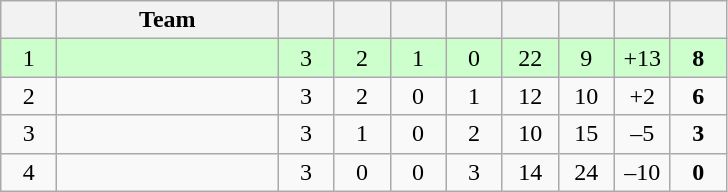<table class="wikitable" style="text-align: center; font-size: 100%;">
<tr>
<th width="30"></th>
<th width="140">Team</th>
<th width="30"></th>
<th width="30"></th>
<th width="30"></th>
<th width="30"></th>
<th width="30"></th>
<th width="30"></th>
<th width="30"></th>
<th width="30"></th>
</tr>
<tr style="background-color: #ccffcc;">
<td>1</td>
<td align=left><strong></strong></td>
<td>3</td>
<td>2</td>
<td>1</td>
<td>0</td>
<td>22</td>
<td>9</td>
<td>+13</td>
<td><strong>8</strong></td>
</tr>
<tr>
<td>2</td>
<td align=left></td>
<td>3</td>
<td>2</td>
<td>0</td>
<td>1</td>
<td>12</td>
<td>10</td>
<td>+2</td>
<td><strong>6</strong></td>
</tr>
<tr>
<td>3</td>
<td align=left></td>
<td>3</td>
<td>1</td>
<td>0</td>
<td>2</td>
<td>10</td>
<td>15</td>
<td>–5</td>
<td><strong>3</strong></td>
</tr>
<tr>
<td>4</td>
<td align=left></td>
<td>3</td>
<td>0</td>
<td>0</td>
<td>3</td>
<td>14</td>
<td>24</td>
<td>–10</td>
<td><strong>0</strong></td>
</tr>
</table>
